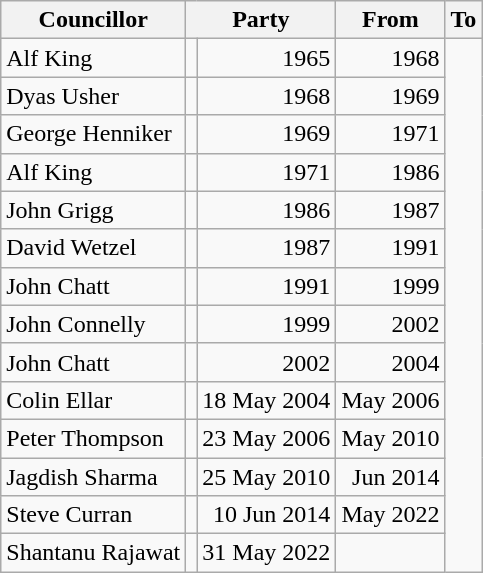<table class=wikitable>
<tr>
<th>Councillor</th>
<th colspan=2>Party</th>
<th>From</th>
<th>To</th>
</tr>
<tr>
<td>Alf King</td>
<td></td>
<td align=right>1965</td>
<td align=right>1968</td>
</tr>
<tr>
<td>Dyas Usher</td>
<td></td>
<td align=right>1968</td>
<td align=right>1969</td>
</tr>
<tr>
<td>George Henniker</td>
<td></td>
<td align=right>1969</td>
<td align=right>1971</td>
</tr>
<tr>
<td>Alf King</td>
<td></td>
<td align=right>1971</td>
<td align=right>1986</td>
</tr>
<tr>
<td>John Grigg</td>
<td></td>
<td align=right>1986</td>
<td align=right>1987</td>
</tr>
<tr>
<td>David Wetzel</td>
<td></td>
<td align=right>1987</td>
<td align=right>1991</td>
</tr>
<tr>
<td>John Chatt</td>
<td></td>
<td align=right>1991</td>
<td align=right>1999</td>
</tr>
<tr>
<td>John Connelly</td>
<td></td>
<td align=right>1999</td>
<td align=right>2002</td>
</tr>
<tr>
<td>John Chatt</td>
<td></td>
<td align=right>2002</td>
<td align=right>2004</td>
</tr>
<tr>
<td>Colin Ellar</td>
<td></td>
<td align=right>18 May 2004</td>
<td align=right>May 2006</td>
</tr>
<tr>
<td>Peter Thompson</td>
<td></td>
<td align=right>23 May 2006</td>
<td align=right>May 2010</td>
</tr>
<tr>
<td>Jagdish Sharma</td>
<td></td>
<td align=right>25 May 2010</td>
<td align=right>Jun 2014</td>
</tr>
<tr>
<td>Steve Curran</td>
<td></td>
<td align=right>10 Jun 2014</td>
<td align=right>May 2022</td>
</tr>
<tr>
<td>Shantanu Rajawat</td>
<td></td>
<td align=right>31 May 2022</td>
<td></td>
</tr>
</table>
